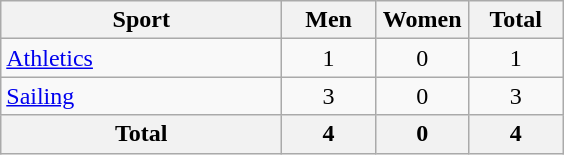<table class="wikitable sortable" style="text-align:center;">
<tr>
<th width=180>Sport</th>
<th width=55>Men</th>
<th width=55>Women</th>
<th width=55>Total</th>
</tr>
<tr>
<td align=left><a href='#'>Athletics</a></td>
<td>1</td>
<td>0</td>
<td>1</td>
</tr>
<tr>
<td align=left><a href='#'>Sailing</a></td>
<td>3</td>
<td>0</td>
<td>3</td>
</tr>
<tr>
<th>Total</th>
<th>4</th>
<th>0</th>
<th>4</th>
</tr>
</table>
